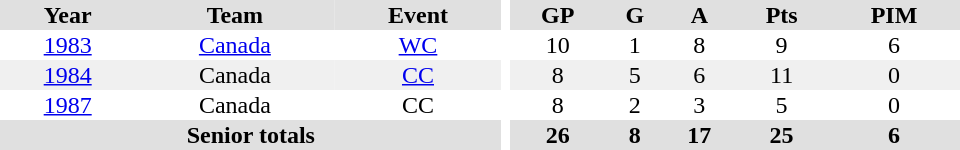<table border="0" cellpadding="1" cellspacing="0" ID="Table3" style="text-align:center; width:40em">
<tr bgcolor="#e0e0e0">
<th>Year</th>
<th>Team</th>
<th>Event</th>
<th rowspan="99" bgcolor="#ffffff"></th>
<th>GP</th>
<th>G</th>
<th>A</th>
<th>Pts</th>
<th>PIM</th>
</tr>
<tr>
<td><a href='#'>1983</a></td>
<td><a href='#'>Canada</a></td>
<td><a href='#'>WC</a></td>
<td>10</td>
<td>1</td>
<td>8</td>
<td>9</td>
<td>6</td>
</tr>
<tr bgcolor="#f0f0f0">
<td><a href='#'>1984</a></td>
<td>Canada</td>
<td><a href='#'>CC</a></td>
<td>8</td>
<td>5</td>
<td>6</td>
<td>11</td>
<td>0</td>
</tr>
<tr>
<td><a href='#'>1987</a></td>
<td>Canada</td>
<td>CC</td>
<td>8</td>
<td>2</td>
<td>3</td>
<td>5</td>
<td>0</td>
</tr>
<tr bgcolor="#e0e0e0">
<th colspan=3>Senior totals</th>
<th>26</th>
<th>8</th>
<th>17</th>
<th>25</th>
<th>6</th>
</tr>
</table>
